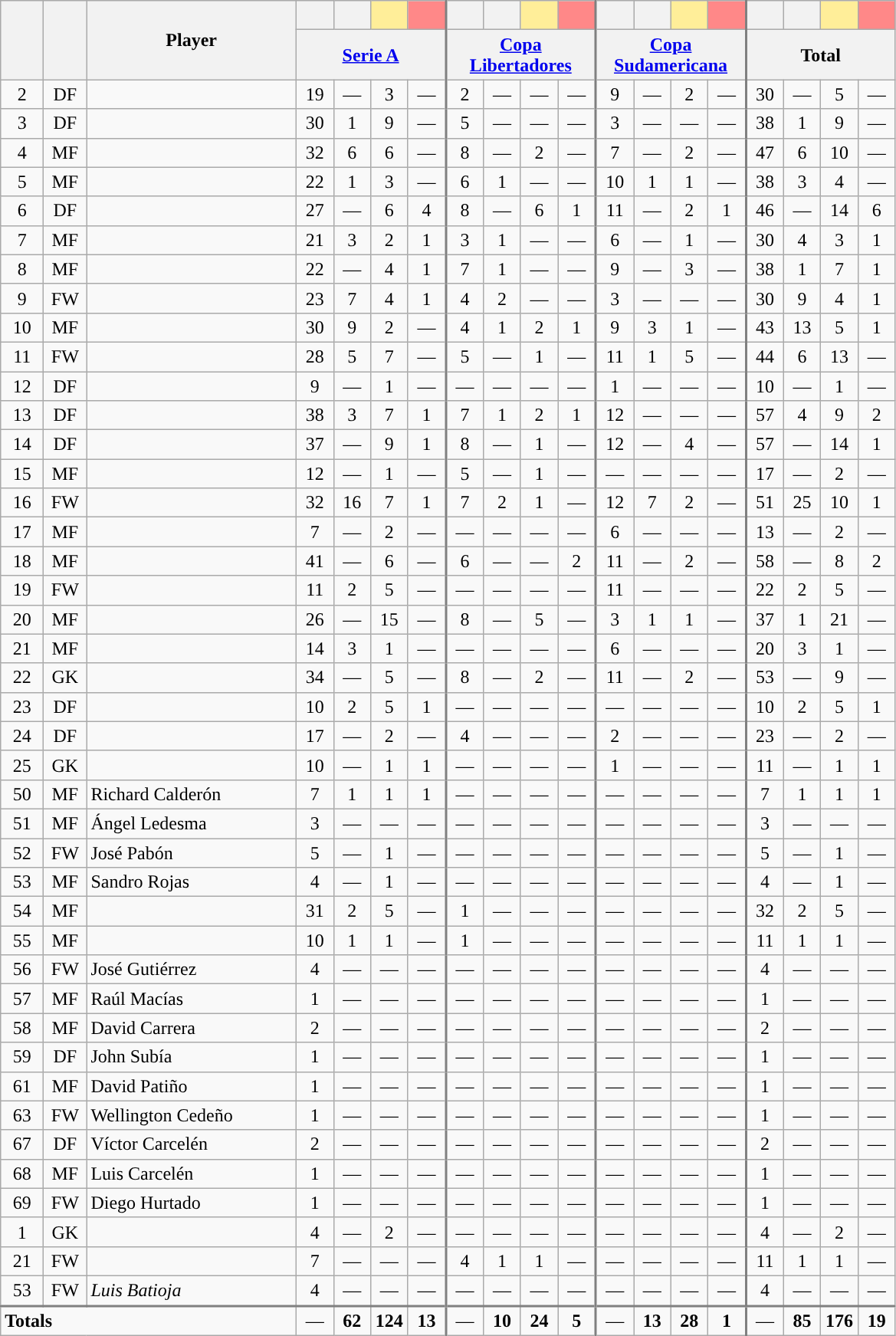<table class="wikitable sortable" style="text-align: center">
<tr>
<th rowspan="2" width=30 align="center"><br></th>
<th rowspan="2" width=30 align="center"><br></th>
<th rowspan="2" width=175 align="center">Player<br></th>
<th width=25 style="background:"><br></th>
<th width=25 style="background:"><br></th>
<th width=25 style="background: #FFEE99"><br></th>
<th width=25 style="border-right:2px solid grey; background:#FF8888"><br></th>
<th width=25 style="background:"><br></th>
<th width=25 style="background:"><br></th>
<th width=25 style="background: #FFEE99"><br></th>
<th width=25 style="border-right:2px solid grey; background:#FF8888"><br></th>
<th width=25 style="background:"><br></th>
<th width=25 style="background:"><br></th>
<th width=25 style="background: #FFEE99"><br></th>
<th width=25 style="border-right:2px solid grey; background:#FF8888"><br></th>
<th width=25 style="background:"><br></th>
<th width=25 style="background:"><br></th>
<th width=25 style="background: #FFEE99"><br></th>
<th width=25 style="background: #FF8888"><br></th>
</tr>
<tr class="unsortable">
<th colspan="4" style="border-right:2px solid grey;" align="center"><a href='#'>Serie A</a></th>
<th colspan="4" style="border-right:2px solid grey;" align="center"><a href='#'>Copa<br>Libertadores</a></th>
<th colspan="4" style="border-right:2px solid grey;" align="center"><a href='#'>Copa<br>Sudamericana</a></th>
<th colspan="4" align="center">Total</th>
</tr>
<tr>
<td>2</td>
<td>DF</td>
<td align=left></td>
<td>19</td>
<td>—</td>
<td>3</td>
<td>—</td>
<td style="border-left:2px solid grey">2</td>
<td>—</td>
<td>—</td>
<td>—</td>
<td style="border-left:2px solid grey">9</td>
<td>—</td>
<td>2</td>
<td>—</td>
<td style="border-left:2px solid grey">30</td>
<td>—</td>
<td>5</td>
<td>—</td>
</tr>
<tr>
<td>3</td>
<td>DF</td>
<td align=left></td>
<td>30</td>
<td>1</td>
<td>9</td>
<td>—</td>
<td style="border-left:2px solid grey">5</td>
<td>—</td>
<td>—</td>
<td>—</td>
<td style="border-left:2px solid grey">3</td>
<td>—</td>
<td>—</td>
<td>—</td>
<td style="border-left:2px solid grey">38</td>
<td>1</td>
<td>9</td>
<td>—</td>
</tr>
<tr>
<td>4</td>
<td>MF</td>
<td align=left></td>
<td>32</td>
<td>6</td>
<td>6</td>
<td>—</td>
<td style="border-left:2px solid grey">8</td>
<td>—</td>
<td>2</td>
<td>—</td>
<td style="border-left:2px solid grey">7</td>
<td>—</td>
<td>2</td>
<td>—</td>
<td style="border-left:2px solid grey">47</td>
<td>6</td>
<td>10</td>
<td>—</td>
</tr>
<tr>
<td>5</td>
<td>MF</td>
<td align=left></td>
<td>22</td>
<td>1</td>
<td>3</td>
<td>—</td>
<td style="border-left:2px solid grey">6</td>
<td>1</td>
<td>—</td>
<td>—</td>
<td style="border-left:2px solid grey">10</td>
<td>1</td>
<td>1</td>
<td>—</td>
<td style="border-left:2px solid grey">38</td>
<td>3</td>
<td>4</td>
<td>—</td>
</tr>
<tr>
<td>6</td>
<td>DF</td>
<td align=left></td>
<td>27</td>
<td>—</td>
<td>6</td>
<td>4</td>
<td style="border-left:2px solid grey">8</td>
<td>—</td>
<td>6</td>
<td>1</td>
<td style="border-left:2px solid grey">11</td>
<td>—</td>
<td>2</td>
<td>1</td>
<td style="border-left:2px solid grey">46</td>
<td>—</td>
<td>14</td>
<td>6</td>
</tr>
<tr>
<td>7</td>
<td>MF</td>
<td align=left></td>
<td>21</td>
<td>3</td>
<td>2</td>
<td>1</td>
<td style="border-left:2px solid grey">3</td>
<td>1</td>
<td>—</td>
<td>—</td>
<td style="border-left:2px solid grey">6</td>
<td>—</td>
<td>1</td>
<td>—</td>
<td style="border-left:2px solid grey">30</td>
<td>4</td>
<td>3</td>
<td>1</td>
</tr>
<tr>
<td>8</td>
<td>MF</td>
<td align=left></td>
<td>22</td>
<td>—</td>
<td>4</td>
<td>1</td>
<td style="border-left:2px solid grey">7</td>
<td>1</td>
<td>—</td>
<td>—</td>
<td style="border-left:2px solid grey">9</td>
<td>—</td>
<td>3</td>
<td>—</td>
<td style="border-left:2px solid grey">38</td>
<td>1</td>
<td>7</td>
<td>1</td>
</tr>
<tr>
<td>9</td>
<td>FW</td>
<td align=left></td>
<td>23</td>
<td>7</td>
<td>4</td>
<td>1</td>
<td style="border-left:2px solid grey">4</td>
<td>2</td>
<td>—</td>
<td>—</td>
<td style="border-left:2px solid grey">3</td>
<td>—</td>
<td>—</td>
<td>—</td>
<td style="border-left:2px solid grey">30</td>
<td>9</td>
<td>4</td>
<td>1</td>
</tr>
<tr>
<td>10</td>
<td>MF</td>
<td align=left></td>
<td>30</td>
<td>9</td>
<td>2</td>
<td>—</td>
<td style="border-left:2px solid grey">4</td>
<td>1</td>
<td>2</td>
<td>1</td>
<td style="border-left:2px solid grey">9</td>
<td>3</td>
<td>1</td>
<td>—</td>
<td style="border-left:2px solid grey">43</td>
<td>13</td>
<td>5</td>
<td>1</td>
</tr>
<tr>
<td>11</td>
<td>FW</td>
<td align=left></td>
<td>28</td>
<td>5</td>
<td>7</td>
<td>—</td>
<td style="border-left:2px solid grey">5</td>
<td>—</td>
<td>1</td>
<td>—</td>
<td style="border-left:2px solid grey">11</td>
<td>1</td>
<td>5</td>
<td>—</td>
<td style="border-left:2px solid grey">44</td>
<td>6</td>
<td>13</td>
<td>—</td>
</tr>
<tr>
<td>12</td>
<td>DF</td>
<td align=left></td>
<td>9</td>
<td>—</td>
<td>1</td>
<td>—</td>
<td style="border-left:2px solid grey">—</td>
<td>—</td>
<td>—</td>
<td>—</td>
<td style="border-left:2px solid grey">1</td>
<td>—</td>
<td>—</td>
<td>—</td>
<td style="border-left:2px solid grey">10</td>
<td>—</td>
<td>1</td>
<td>—</td>
</tr>
<tr>
<td>13</td>
<td>DF</td>
<td align=left></td>
<td>38</td>
<td>3</td>
<td>7</td>
<td>1</td>
<td style="border-left:2px solid grey">7</td>
<td>1</td>
<td>2</td>
<td>1</td>
<td style="border-left:2px solid grey">12</td>
<td>—</td>
<td>—</td>
<td>—</td>
<td style="border-left:2px solid grey">57</td>
<td>4</td>
<td>9</td>
<td>2</td>
</tr>
<tr>
<td>14</td>
<td>DF</td>
<td align=left></td>
<td>37</td>
<td>—</td>
<td>9</td>
<td>1</td>
<td style="border-left:2px solid grey">8</td>
<td>—</td>
<td>1</td>
<td>—</td>
<td style="border-left:2px solid grey">12</td>
<td>—</td>
<td>4</td>
<td>—</td>
<td style="border-left:2px solid grey">57</td>
<td>—</td>
<td>14</td>
<td>1</td>
</tr>
<tr>
<td>15</td>
<td>MF</td>
<td align=left></td>
<td>12</td>
<td>—</td>
<td>1</td>
<td>—</td>
<td style="border-left:2px solid grey">5</td>
<td>—</td>
<td>1</td>
<td>—</td>
<td style="border-left:2px solid grey">—</td>
<td>—</td>
<td>—</td>
<td>—</td>
<td style="border-left:2px solid grey">17</td>
<td>—</td>
<td>2</td>
<td>—</td>
</tr>
<tr>
<td>16</td>
<td>FW</td>
<td align=left></td>
<td>32</td>
<td>16</td>
<td>7</td>
<td>1</td>
<td style="border-left:2px solid grey">7</td>
<td>2</td>
<td>1</td>
<td>—</td>
<td style="border-left:2px solid grey">12</td>
<td>7</td>
<td>2</td>
<td>—</td>
<td style="border-left:2px solid grey">51</td>
<td>25</td>
<td>10</td>
<td>1</td>
</tr>
<tr>
<td>17</td>
<td>MF</td>
<td align=left></td>
<td>7</td>
<td>—</td>
<td>2</td>
<td>—</td>
<td style="border-left:2px solid grey">—</td>
<td>—</td>
<td>—</td>
<td>—</td>
<td style="border-left:2px solid grey">6</td>
<td>—</td>
<td>—</td>
<td>—</td>
<td style="border-left:2px solid grey">13</td>
<td>—</td>
<td>2</td>
<td>—</td>
</tr>
<tr>
<td>18</td>
<td>MF</td>
<td align=left></td>
<td>41</td>
<td>—</td>
<td>6</td>
<td>—</td>
<td style="border-left:2px solid grey">6</td>
<td>—</td>
<td>—</td>
<td>2</td>
<td style="border-left:2px solid grey">11</td>
<td>—</td>
<td>2</td>
<td>—</td>
<td style="border-left:2px solid grey">58</td>
<td>—</td>
<td>8</td>
<td>2</td>
</tr>
<tr>
<td>19</td>
<td>FW</td>
<td align=left></td>
<td>11</td>
<td>2</td>
<td>5</td>
<td>—</td>
<td style="border-left:2px solid grey">—</td>
<td>—</td>
<td>—</td>
<td>—</td>
<td style="border-left:2px solid grey">11</td>
<td>—</td>
<td>—</td>
<td>—</td>
<td style="border-left:2px solid grey">22</td>
<td>2</td>
<td>5</td>
<td>—</td>
</tr>
<tr>
<td>20</td>
<td>MF</td>
<td align=left></td>
<td>26</td>
<td>—</td>
<td>15</td>
<td>—</td>
<td style="border-left:2px solid grey">8</td>
<td>—</td>
<td>5</td>
<td>—</td>
<td style="border-left:2px solid grey">3</td>
<td>1</td>
<td>1</td>
<td>—</td>
<td style="border-left:2px solid grey">37</td>
<td>1</td>
<td>21</td>
<td>—</td>
</tr>
<tr>
<td>21</td>
<td>MF</td>
<td align=left></td>
<td>14</td>
<td>3</td>
<td>1</td>
<td>—</td>
<td style="border-left:2px solid grey">—</td>
<td>—</td>
<td>—</td>
<td>—</td>
<td style="border-left:2px solid grey">6</td>
<td>—</td>
<td>—</td>
<td>—</td>
<td style="border-left:2px solid grey">20</td>
<td>3</td>
<td>1</td>
<td>—</td>
</tr>
<tr>
<td>22</td>
<td>GK</td>
<td align=left></td>
<td>34</td>
<td>—</td>
<td>5</td>
<td>—</td>
<td style="border-left:2px solid grey">8</td>
<td>—</td>
<td>2</td>
<td>—</td>
<td style="border-left:2px solid grey">11</td>
<td>—</td>
<td>2</td>
<td>—</td>
<td style="border-left:2px solid grey">53</td>
<td>—</td>
<td>9</td>
<td>—</td>
</tr>
<tr>
<td>23</td>
<td>DF</td>
<td align=left></td>
<td>10</td>
<td>2</td>
<td>5</td>
<td>1</td>
<td style="border-left:2px solid grey">—</td>
<td>—</td>
<td>—</td>
<td>—</td>
<td style="border-left:2px solid grey">—</td>
<td>—</td>
<td>—</td>
<td>—</td>
<td style="border-left:2px solid grey">10</td>
<td>2</td>
<td>5</td>
<td>1</td>
</tr>
<tr>
<td>24</td>
<td>DF</td>
<td align=left></td>
<td>17</td>
<td>—</td>
<td>2</td>
<td>—</td>
<td style="border-left:2px solid grey">4</td>
<td>—</td>
<td>—</td>
<td>—</td>
<td style="border-left:2px solid grey">2</td>
<td>—</td>
<td>—</td>
<td>—</td>
<td style="border-left:2px solid grey">23</td>
<td>—</td>
<td>2</td>
<td>—</td>
</tr>
<tr>
<td>25</td>
<td>GK</td>
<td align=left></td>
<td>10</td>
<td>—</td>
<td>1</td>
<td>1</td>
<td style="border-left:2px solid grey">—</td>
<td>—</td>
<td>—</td>
<td>—</td>
<td style="border-left:2px solid grey">1</td>
<td>—</td>
<td>—</td>
<td>—</td>
<td style="border-left:2px solid grey">11</td>
<td>—</td>
<td>1</td>
<td>1</td>
</tr>
<tr>
<td>50</td>
<td>MF</td>
<td align=left>Richard Calderón</td>
<td>7</td>
<td>1</td>
<td>1</td>
<td>1</td>
<td style="border-left:2px solid grey">—</td>
<td>—</td>
<td>—</td>
<td>—</td>
<td style="border-left:2px solid grey">—</td>
<td>—</td>
<td>—</td>
<td>—</td>
<td style="border-left:2px solid grey">7</td>
<td>1</td>
<td>1</td>
<td>1</td>
</tr>
<tr>
<td>51</td>
<td>MF</td>
<td align=left>Ángel Ledesma</td>
<td>3</td>
<td>—</td>
<td>—</td>
<td>—</td>
<td style="border-left:2px solid grey">—</td>
<td>—</td>
<td>—</td>
<td>—</td>
<td style="border-left:2px solid grey">—</td>
<td>—</td>
<td>—</td>
<td>—</td>
<td style="border-left:2px solid grey">3</td>
<td>—</td>
<td>—</td>
<td>—</td>
</tr>
<tr>
<td>52</td>
<td>FW</td>
<td align=left>José Pabón</td>
<td>5</td>
<td>—</td>
<td>1</td>
<td>—</td>
<td style="border-left:2px solid grey">—</td>
<td>—</td>
<td>—</td>
<td>—</td>
<td style="border-left:2px solid grey">—</td>
<td>—</td>
<td>—</td>
<td>—</td>
<td style="border-left:2px solid grey">5</td>
<td>—</td>
<td>1</td>
<td>—</td>
</tr>
<tr>
<td>53</td>
<td>MF</td>
<td align=left>Sandro Rojas</td>
<td>4</td>
<td>—</td>
<td>1</td>
<td>—</td>
<td style="border-left:2px solid grey">—</td>
<td>—</td>
<td>—</td>
<td>—</td>
<td style="border-left:2px solid grey">—</td>
<td>—</td>
<td>—</td>
<td>—</td>
<td style="border-left:2px solid grey">4</td>
<td>—</td>
<td>1</td>
<td>—</td>
</tr>
<tr>
<td>54</td>
<td>MF</td>
<td align=left></td>
<td>31</td>
<td>2</td>
<td>5</td>
<td>—</td>
<td style="border-left:2px solid grey">1</td>
<td>—</td>
<td>—</td>
<td>—</td>
<td style="border-left:2px solid grey">—</td>
<td>—</td>
<td>—</td>
<td>—</td>
<td style="border-left:2px solid grey">32</td>
<td>2</td>
<td>5</td>
<td>—</td>
</tr>
<tr>
<td>55</td>
<td>MF</td>
<td align=left></td>
<td>10</td>
<td>1</td>
<td>1</td>
<td>—</td>
<td style="border-left:2px solid grey">1</td>
<td>—</td>
<td>—</td>
<td>—</td>
<td style="border-left:2px solid grey">—</td>
<td>—</td>
<td>—</td>
<td>—</td>
<td style="border-left:2px solid grey">11</td>
<td>1</td>
<td>1</td>
<td>—</td>
</tr>
<tr>
<td>56</td>
<td>FW</td>
<td align=left>José Gutiérrez</td>
<td>4</td>
<td>—</td>
<td>—</td>
<td>—</td>
<td style="border-left:2px solid grey">—</td>
<td>—</td>
<td>—</td>
<td>—</td>
<td style="border-left:2px solid grey">—</td>
<td>—</td>
<td>—</td>
<td>—</td>
<td style="border-left:2px solid grey">4</td>
<td>—</td>
<td>—</td>
<td>—</td>
</tr>
<tr>
<td>57</td>
<td>MF</td>
<td align=left>Raúl Macías</td>
<td>1</td>
<td>—</td>
<td>—</td>
<td>—</td>
<td style="border-left:2px solid grey">—</td>
<td>—</td>
<td>—</td>
<td>—</td>
<td style="border-left:2px solid grey">—</td>
<td>—</td>
<td>—</td>
<td>—</td>
<td style="border-left:2px solid grey">1</td>
<td>—</td>
<td>—</td>
<td>—</td>
</tr>
<tr>
<td>58</td>
<td>MF</td>
<td align=left>David Carrera</td>
<td>2</td>
<td>—</td>
<td>—</td>
<td>—</td>
<td style="border-left:2px solid grey">—</td>
<td>—</td>
<td>—</td>
<td>—</td>
<td style="border-left:2px solid grey">—</td>
<td>—</td>
<td>—</td>
<td>—</td>
<td style="border-left:2px solid grey">2</td>
<td>—</td>
<td>—</td>
<td>—</td>
</tr>
<tr>
<td>59</td>
<td>DF</td>
<td align=left>John Subía</td>
<td>1</td>
<td>—</td>
<td>—</td>
<td>—</td>
<td style="border-left:2px solid grey">—</td>
<td>—</td>
<td>—</td>
<td>—</td>
<td style="border-left:2px solid grey">—</td>
<td>—</td>
<td>—</td>
<td>—</td>
<td style="border-left:2px solid grey">1</td>
<td>—</td>
<td>—</td>
<td>—</td>
</tr>
<tr>
<td>61</td>
<td>MF</td>
<td align=left>David Patiño</td>
<td>1</td>
<td>—</td>
<td>—</td>
<td>—</td>
<td style="border-left:2px solid grey">—</td>
<td>—</td>
<td>—</td>
<td>—</td>
<td style="border-left:2px solid grey">—</td>
<td>—</td>
<td>—</td>
<td>—</td>
<td style="border-left:2px solid grey">1</td>
<td>—</td>
<td>—</td>
<td>—</td>
</tr>
<tr>
<td>63</td>
<td>FW</td>
<td align=left>Wellington Cedeño</td>
<td>1</td>
<td>—</td>
<td>—</td>
<td>—</td>
<td style="border-left:2px solid grey">—</td>
<td>—</td>
<td>—</td>
<td>—</td>
<td style="border-left:2px solid grey">—</td>
<td>—</td>
<td>—</td>
<td>—</td>
<td style="border-left:2px solid grey">1</td>
<td>—</td>
<td>—</td>
<td>—</td>
</tr>
<tr>
<td>67</td>
<td>DF</td>
<td align=left>Víctor Carcelén</td>
<td>2</td>
<td>—</td>
<td>—</td>
<td>—</td>
<td style="border-left:2px solid grey">—</td>
<td>—</td>
<td>—</td>
<td>—</td>
<td style="border-left:2px solid grey">—</td>
<td>—</td>
<td>—</td>
<td>—</td>
<td style="border-left:2px solid grey">2</td>
<td>—</td>
<td>—</td>
<td>—</td>
</tr>
<tr>
<td>68</td>
<td>MF</td>
<td align=left>Luis Carcelén</td>
<td>1</td>
<td>—</td>
<td>—</td>
<td>—</td>
<td style="border-left:2px solid grey">—</td>
<td>—</td>
<td>—</td>
<td>—</td>
<td style="border-left:2px solid grey">—</td>
<td>—</td>
<td>—</td>
<td>—</td>
<td style="border-left:2px solid grey">1</td>
<td>—</td>
<td>—</td>
<td>—</td>
</tr>
<tr>
<td>69</td>
<td>FW</td>
<td align=left>Diego Hurtado</td>
<td>1</td>
<td>—</td>
<td>—</td>
<td>—</td>
<td style="border-left:2px solid grey">—</td>
<td>—</td>
<td>—</td>
<td>—</td>
<td style="border-left:2px solid grey">—</td>
<td>—</td>
<td>—</td>
<td>—</td>
<td style="border-left:2px solid grey">1</td>
<td>—</td>
<td>—</td>
<td>—</td>
</tr>
<tr>
<td>1</td>
<td>GK</td>
<td align=left><em></em></td>
<td>4</td>
<td>—</td>
<td>2</td>
<td>—</td>
<td style="border-left:2px solid grey">—</td>
<td>—</td>
<td>—</td>
<td>—</td>
<td style="border-left:2px solid grey">—</td>
<td>—</td>
<td>—</td>
<td>—</td>
<td style="border-left:2px solid grey">4</td>
<td>—</td>
<td>2</td>
<td>—</td>
</tr>
<tr>
<td>21</td>
<td>FW</td>
<td align=left><em></em></td>
<td>7</td>
<td>—</td>
<td>—</td>
<td>—</td>
<td style="border-left:2px solid grey">4</td>
<td>1</td>
<td>1</td>
<td>—</td>
<td style="border-left:2px solid grey">—</td>
<td>—</td>
<td>—</td>
<td>—</td>
<td style="border-left:2px solid grey">11</td>
<td>1</td>
<td>1</td>
<td>—</td>
</tr>
<tr>
<td>53</td>
<td>FW</td>
<td align=left><em>Luis Batioja</em></td>
<td>4</td>
<td>—</td>
<td>—</td>
<td>—</td>
<td style="border-left:2px solid grey">—</td>
<td>—</td>
<td>—</td>
<td>—</td>
<td style="border-left:2px solid grey">—</td>
<td>—</td>
<td>—</td>
<td>—</td>
<td style="border-left:2px solid grey">4</td>
<td>—</td>
<td>—</td>
<td>—</td>
</tr>
<tr class="unsortable" style="border-top:2px solid grey">
<td colspan=3 align=left><strong>Totals</strong></td>
<td>—</td>
<td><strong>62</strong></td>
<td><strong>124</strong></td>
<td><strong>13</strong></td>
<td style="border-left:2px solid grey">—</td>
<td><strong>10</strong></td>
<td><strong>24</strong></td>
<td><strong>5</strong></td>
<td style="border-left:2px solid grey">—</td>
<td><strong>13</strong></td>
<td><strong>28</strong></td>
<td><strong>1</strong></td>
<td style="border-left:2px solid grey">—</td>
<td><strong>85</strong></td>
<td><strong>176</strong></td>
<td><strong>19</strong></td>
</tr>
</table>
